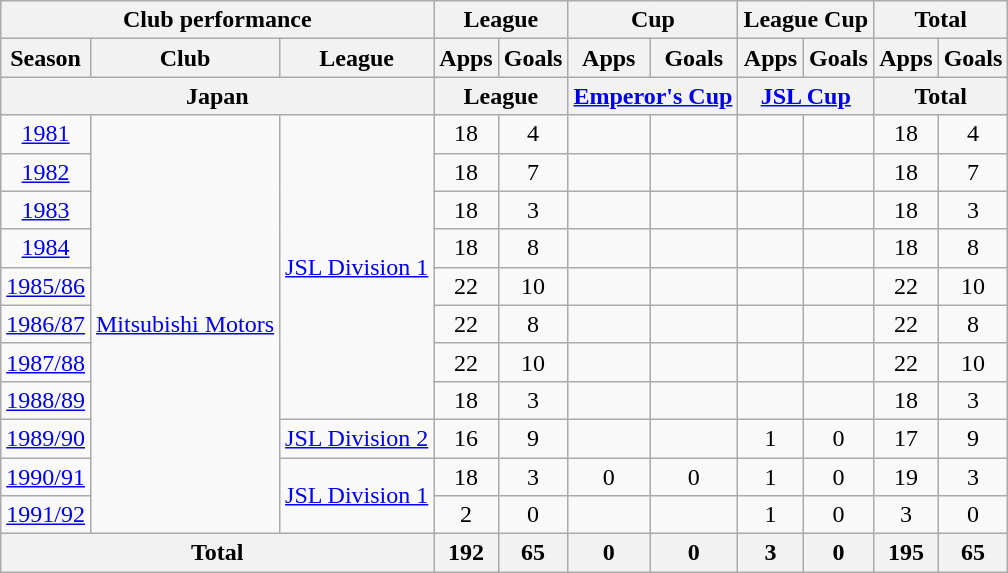<table class="wikitable" style="text-align:center;">
<tr>
<th colspan=3>Club performance</th>
<th colspan=2>League</th>
<th colspan=2>Cup</th>
<th colspan=2>League Cup</th>
<th colspan=2>Total</th>
</tr>
<tr>
<th>Season</th>
<th>Club</th>
<th>League</th>
<th>Apps</th>
<th>Goals</th>
<th>Apps</th>
<th>Goals</th>
<th>Apps</th>
<th>Goals</th>
<th>Apps</th>
<th>Goals</th>
</tr>
<tr>
<th colspan=3>Japan</th>
<th colspan=2>League</th>
<th colspan=2><a href='#'>Emperor's Cup</a></th>
<th colspan=2><a href='#'>JSL Cup</a></th>
<th colspan=2>Total</th>
</tr>
<tr>
<td><a href='#'>1981</a></td>
<td rowspan="11"><a href='#'>Mitsubishi Motors</a></td>
<td rowspan="8"><a href='#'>JSL Division 1</a></td>
<td>18</td>
<td>4</td>
<td></td>
<td></td>
<td></td>
<td></td>
<td>18</td>
<td>4</td>
</tr>
<tr>
<td><a href='#'>1982</a></td>
<td>18</td>
<td>7</td>
<td></td>
<td></td>
<td></td>
<td></td>
<td>18</td>
<td>7</td>
</tr>
<tr>
<td><a href='#'>1983</a></td>
<td>18</td>
<td>3</td>
<td></td>
<td></td>
<td></td>
<td></td>
<td>18</td>
<td>3</td>
</tr>
<tr>
<td><a href='#'>1984</a></td>
<td>18</td>
<td>8</td>
<td></td>
<td></td>
<td></td>
<td></td>
<td>18</td>
<td>8</td>
</tr>
<tr>
<td><a href='#'>1985/86</a></td>
<td>22</td>
<td>10</td>
<td></td>
<td></td>
<td></td>
<td></td>
<td>22</td>
<td>10</td>
</tr>
<tr>
<td><a href='#'>1986/87</a></td>
<td>22</td>
<td>8</td>
<td></td>
<td></td>
<td></td>
<td></td>
<td>22</td>
<td>8</td>
</tr>
<tr>
<td><a href='#'>1987/88</a></td>
<td>22</td>
<td>10</td>
<td></td>
<td></td>
<td></td>
<td></td>
<td>22</td>
<td>10</td>
</tr>
<tr>
<td><a href='#'>1988/89</a></td>
<td>18</td>
<td>3</td>
<td></td>
<td></td>
<td></td>
<td></td>
<td>18</td>
<td>3</td>
</tr>
<tr>
<td><a href='#'>1989/90</a></td>
<td><a href='#'>JSL Division 2</a></td>
<td>16</td>
<td>9</td>
<td></td>
<td></td>
<td>1</td>
<td>0</td>
<td>17</td>
<td>9</td>
</tr>
<tr>
<td><a href='#'>1990/91</a></td>
<td rowspan="2"><a href='#'>JSL Division 1</a></td>
<td>18</td>
<td>3</td>
<td>0</td>
<td>0</td>
<td>1</td>
<td>0</td>
<td>19</td>
<td>3</td>
</tr>
<tr>
<td><a href='#'>1991/92</a></td>
<td>2</td>
<td>0</td>
<td></td>
<td></td>
<td>1</td>
<td>0</td>
<td>3</td>
<td>0</td>
</tr>
<tr>
<th colspan=3>Total</th>
<th>192</th>
<th>65</th>
<th>0</th>
<th>0</th>
<th>3</th>
<th>0</th>
<th>195</th>
<th>65</th>
</tr>
</table>
